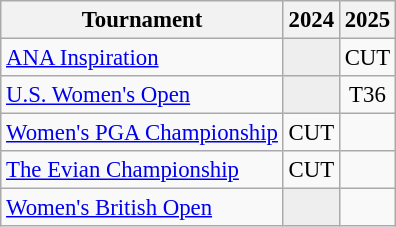<table class="wikitable" style="font-size:95%;text-align:center;">
<tr>
<th>Tournament</th>
<th>2024</th>
<th>2025</th>
</tr>
<tr>
<td align=left><a href='#'>ANA Inspiration</a></td>
<td style="background:#eeeeee;"></td>
<td>CUT</td>
</tr>
<tr>
<td align=left><a href='#'>U.S. Women's Open</a></td>
<td style="background:#eeeeee;"></td>
<td>T36</td>
</tr>
<tr>
<td align=left><a href='#'>Women's PGA Championship</a></td>
<td>CUT</td>
<td></td>
</tr>
<tr>
<td align=left><a href='#'>The Evian Championship</a></td>
<td>CUT</td>
<td></td>
</tr>
<tr>
<td align=left><a href='#'>Women's British Open</a></td>
<td style="background:#eeeeee;"></td>
<td></td>
</tr>
</table>
